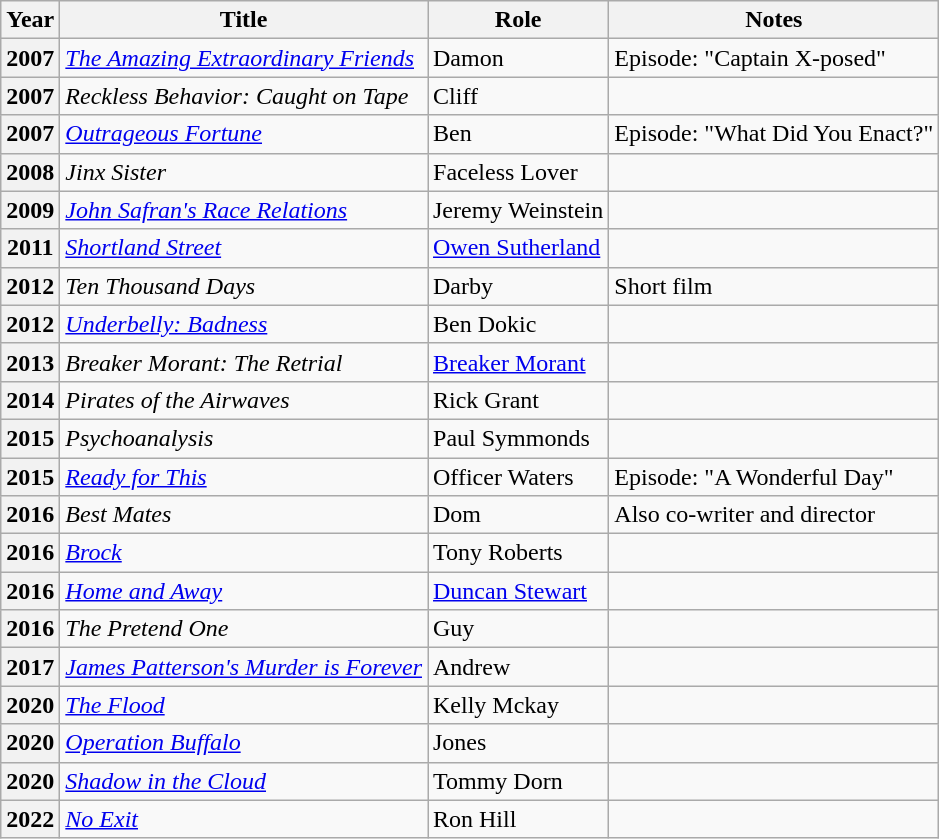<table class="wikitable sortable plainrowheaders">
<tr>
<th scope="col">Year</th>
<th scope="col">Title</th>
<th scope="col">Role</th>
<th scope="col" class="unsortable">Notes</th>
</tr>
<tr>
<th scope="row">2007</th>
<td><em><a href='#'>The Amazing Extraordinary Friends</a></em></td>
<td>Damon</td>
<td>Episode: "Captain X-posed"</td>
</tr>
<tr>
<th scope="row">2007</th>
<td><em>Reckless Behavior: Caught on Tape</em></td>
<td>Cliff</td>
<td></td>
</tr>
<tr>
<th scope="row">2007</th>
<td><em><a href='#'>Outrageous Fortune</a></em></td>
<td>Ben</td>
<td>Episode: "What Did You Enact?"</td>
</tr>
<tr>
<th scope="row">2008</th>
<td><em>Jinx Sister</em></td>
<td>Faceless Lover</td>
<td></td>
</tr>
<tr>
<th scope="row">2009</th>
<td><em><a href='#'>John Safran's Race Relations</a></em></td>
<td>Jeremy Weinstein</td>
<td></td>
</tr>
<tr>
<th scope="row">2011</th>
<td><em><a href='#'>Shortland Street</a></em></td>
<td><a href='#'>Owen Sutherland</a></td>
<td></td>
</tr>
<tr>
<th scope="row">2012</th>
<td><em>Ten Thousand Days</em></td>
<td>Darby</td>
<td>Short film</td>
</tr>
<tr>
<th scope="row">2012</th>
<td><em><a href='#'>Underbelly: Badness</a></em></td>
<td>Ben Dokic</td>
<td></td>
</tr>
<tr>
<th scope="row">2013</th>
<td><em>Breaker Morant: The Retrial</em></td>
<td><a href='#'>Breaker Morant</a></td>
<td></td>
</tr>
<tr>
<th scope="row">2014</th>
<td><em>Pirates of the Airwaves</em></td>
<td>Rick Grant</td>
<td></td>
</tr>
<tr>
<th scope="row">2015</th>
<td><em>Psychoanalysis</em></td>
<td>Paul Symmonds</td>
<td></td>
</tr>
<tr>
<th scope="row">2015</th>
<td><em><a href='#'>Ready for This</a></em></td>
<td>Officer Waters</td>
<td>Episode: "A Wonderful Day"</td>
</tr>
<tr>
<th scope="row">2016</th>
<td><em>Best Mates</em></td>
<td>Dom</td>
<td>Also co-writer and director</td>
</tr>
<tr>
<th scope="row">2016</th>
<td><em><a href='#'>Brock</a></em></td>
<td>Tony Roberts</td>
<td></td>
</tr>
<tr>
<th scope="row">2016</th>
<td><em><a href='#'>Home and Away</a></em></td>
<td><a href='#'>Duncan Stewart</a></td>
<td></td>
</tr>
<tr>
<th scope="row">2016</th>
<td><em>The Pretend One</em></td>
<td>Guy</td>
<td></td>
</tr>
<tr>
<th scope="row">2017</th>
<td><em><a href='#'>James Patterson's Murder is Forever</a></em></td>
<td>Andrew</td>
<td></td>
</tr>
<tr>
<th scope="row">2020</th>
<td><em><a href='#'>The Flood</a></em></td>
<td>Kelly Mckay</td>
<td></td>
</tr>
<tr>
<th scope="row">2020</th>
<td><em><a href='#'>Operation Buffalo</a></em></td>
<td>Jones</td>
<td></td>
</tr>
<tr>
<th scope="row">2020</th>
<td><em><a href='#'>Shadow in the Cloud</a></em></td>
<td>Tommy Dorn</td>
<td></td>
</tr>
<tr>
<th scope="row">2022</th>
<td><em><a href='#'>No Exit</a></em></td>
<td>Ron Hill</td>
<td></td>
</tr>
</table>
